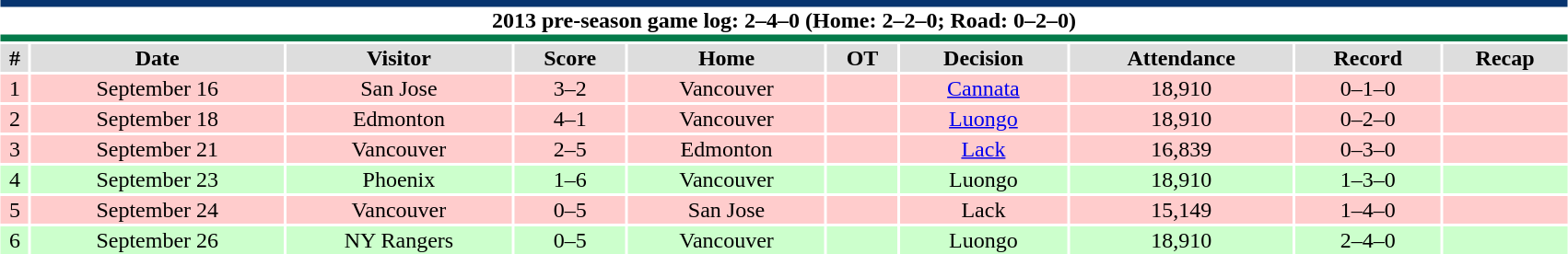<table class="toccolours collapsible collapsed" style="width:90%; clear:both; margin:1.5em auto; text-align:center;">
<tr>
<th colspan=10 style="background:#fff; border-top:#07346f 5px solid; border-bottom:#047a4a 5px solid;">2013 pre-season game log: 2–4–0 (Home: 2–2–0; Road: 0–2–0)</th>
</tr>
<tr style="text-align:center; background:#ddd;">
<th>#</th>
<th>Date</th>
<th>Visitor</th>
<th>Score</th>
<th>Home</th>
<th>OT</th>
<th>Decision</th>
<th>Attendance</th>
<th>Record</th>
<th>Recap</th>
</tr>
<tr style="text-align:center; background:#fcc;">
<td>1</td>
<td>September 16</td>
<td>San Jose</td>
<td>3–2</td>
<td>Vancouver</td>
<td></td>
<td><a href='#'>Cannata</a></td>
<td>18,910</td>
<td>0–1–0</td>
<td></td>
</tr>
<tr style="text-align:center; background:#fcc;">
<td>2</td>
<td>September 18</td>
<td>Edmonton</td>
<td>4–1</td>
<td>Vancouver</td>
<td></td>
<td><a href='#'>Luongo</a></td>
<td>18,910</td>
<td>0–2–0</td>
<td></td>
</tr>
<tr style="text-align:center; background:#fcc;">
<td>3</td>
<td>September 21</td>
<td>Vancouver</td>
<td>2–5</td>
<td>Edmonton</td>
<td></td>
<td><a href='#'>Lack</a></td>
<td>16,839</td>
<td>0–3–0</td>
<td></td>
</tr>
<tr style="text-align:center; background:#cfc;">
<td>4</td>
<td>September 23</td>
<td>Phoenix</td>
<td>1–6</td>
<td>Vancouver</td>
<td></td>
<td>Luongo</td>
<td>18,910</td>
<td>1–3–0</td>
<td></td>
</tr>
<tr style="text-align:center; background:#fcc;">
<td>5</td>
<td>September 24</td>
<td>Vancouver</td>
<td>0–5</td>
<td>San Jose</td>
<td></td>
<td>Lack</td>
<td>15,149</td>
<td>1–4–0</td>
<td></td>
</tr>
<tr style="text-align:center; background:#cfc;">
<td>6</td>
<td>September 26</td>
<td>NY Rangers</td>
<td>0–5</td>
<td>Vancouver</td>
<td></td>
<td>Luongo</td>
<td>18,910</td>
<td>2–4–0</td>
<td></td>
</tr>
</table>
